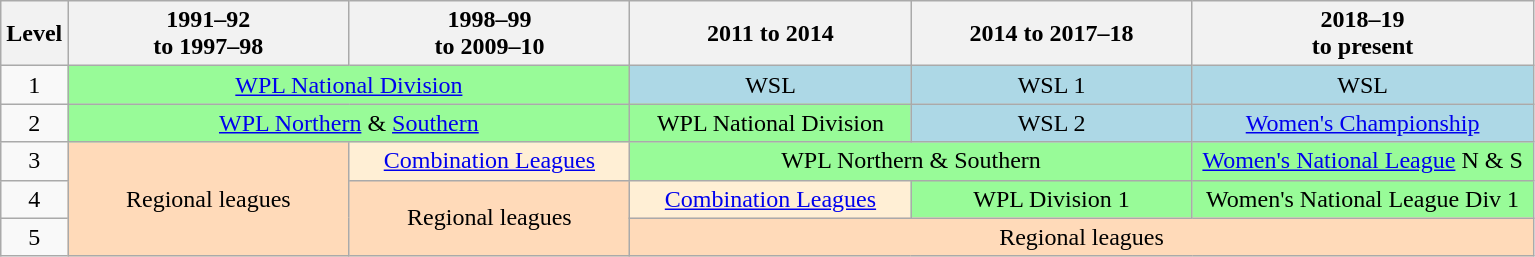<table class="wikitable" style="text-align: center">
<tr>
<th>Level</th>
<th width=180>1991–92<br>to 1997–98</th>
<th width=180>1998–99<br>to 2009–10</th>
<th width=180>2011 to 2014</th>
<th width=180>2014 to 2017–18</th>
<th width=220>2018–19<br>to present</th>
</tr>
<tr>
<td>1</td>
<td colspan="2" style="background-color: PaleGreen"><a href='#'>WPL National Division</a></td>
<td style="background-color: LightBlue">WSL</td>
<td style="background-color: LightBlue">WSL 1</td>
<td style="background-color: LightBlue">WSL</td>
</tr>
<tr>
<td>2</td>
<td colspan="2" style="background-color: PaleGreen"><a href='#'>WPL Northern</a> & <a href='#'>Southern</a></td>
<td style="background-color: PaleGreen">WPL National Division</td>
<td style="background-color: LightBlue">WSL 2</td>
<td style="background-color: LightBlue"><a href='#'>Women's Championship</a></td>
</tr>
<tr>
<td>3</td>
<td rowspan="3" style="background-color: PeachPuff">Regional leagues <br> </td>
<td style="background-color: PapayaWhip"><a href='#'>Combination Leagues</a></td>
<td colspan="2" style="background-color: PaleGreen">WPL Northern & Southern</td>
<td style="background-color: PaleGreen"><a href='#'>Women's National League</a> N & S</td>
</tr>
<tr>
<td>4</td>
<td rowspan="2" style="background-color: PeachPuff">Regional leagues</td>
<td style="background-color: PapayaWhip"><a href='#'>Combination Leagues</a></td>
<td style="background-color: PaleGreen">WPL Division 1</td>
<td style="background-color: PaleGreen">Women's National League Div 1</td>
</tr>
<tr>
<td>5</td>
<td colspan="3" style="background-color: PeachPuff">Regional leagues</td>
</tr>
</table>
